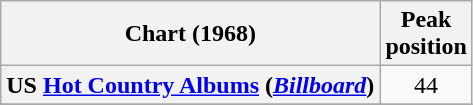<table class="wikitable plainrowheaders" style="text-align:center">
<tr>
<th scope="col">Chart (1968)</th>
<th scope="col">Peak<br>position</th>
</tr>
<tr>
<th scope = "row">US <a href='#'>Hot Country Albums</a> (<em><a href='#'>Billboard</a></em>)</th>
<td>44</td>
</tr>
<tr>
</tr>
</table>
